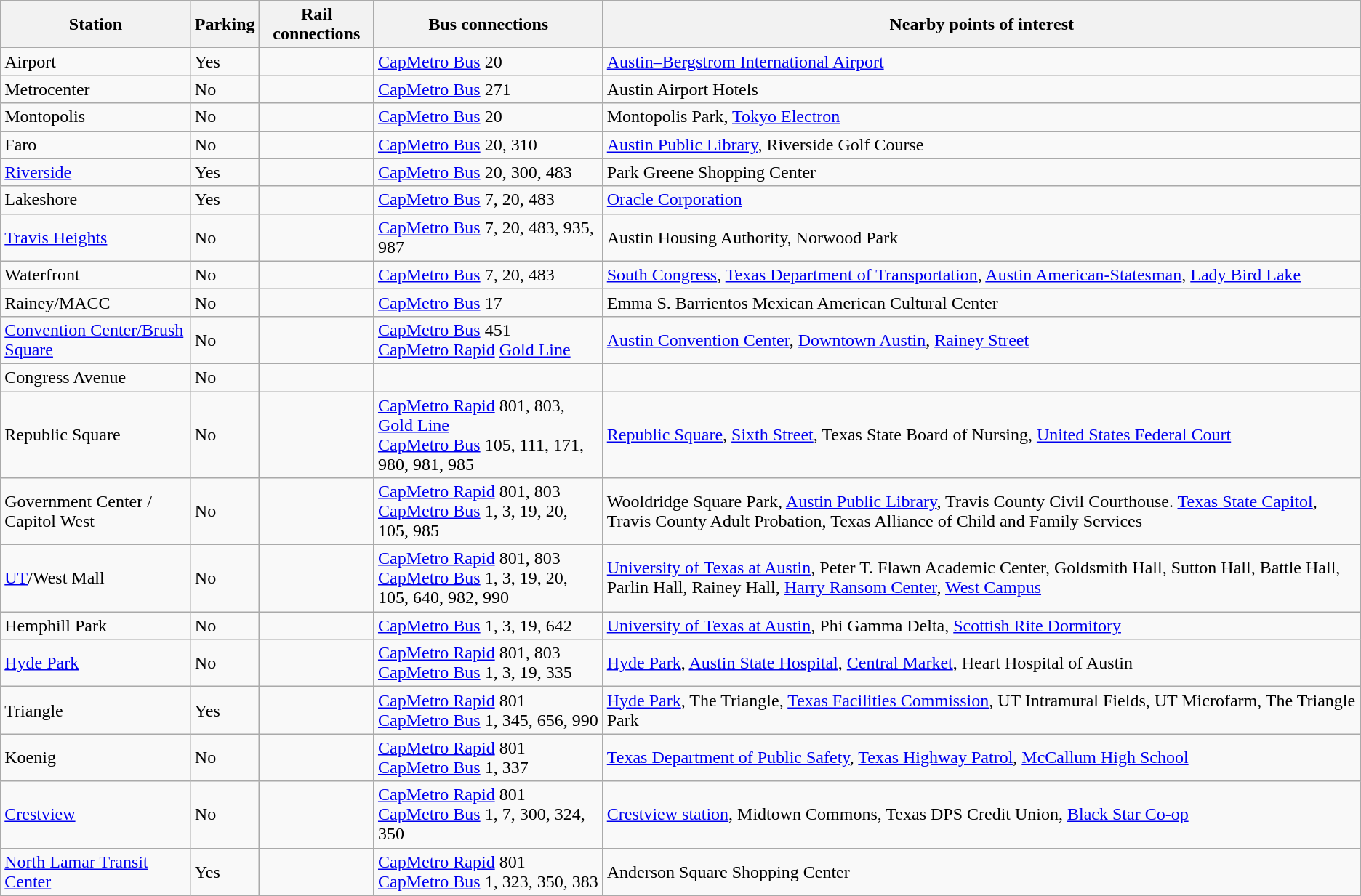<table class="wikitable sortable">
<tr>
<th>Station</th>
<th>Parking</th>
<th class="unsortable">Rail connections</th>
<th class="unsortable">Bus connections</th>
<th class="unsortable">Nearby points of interest</th>
</tr>
<tr>
<td>Airport</td>
<td>Yes</td>
<td></td>
<td><a href='#'>CapMetro Bus</a> 20</td>
<td><a href='#'>Austin–Bergstrom International Airport</a></td>
</tr>
<tr>
<td>Metrocenter</td>
<td>No</td>
<td></td>
<td><a href='#'>CapMetro Bus</a> 271</td>
<td>Austin Airport Hotels</td>
</tr>
<tr>
<td>Montopolis</td>
<td>No</td>
<td></td>
<td><a href='#'>CapMetro Bus</a> 20</td>
<td>Montopolis Park, <a href='#'>Tokyo Electron</a></td>
</tr>
<tr>
<td>Faro</td>
<td>No</td>
<td></td>
<td><a href='#'>CapMetro Bus</a> 20, 310</td>
<td><a href='#'>Austin Public Library</a>, Riverside Golf Course</td>
</tr>
<tr>
<td><a href='#'>Riverside</a></td>
<td>Yes</td>
<td></td>
<td><a href='#'>CapMetro Bus</a> 20, 300, 483</td>
<td>Park Greene Shopping Center</td>
</tr>
<tr>
<td>Lakeshore</td>
<td>Yes</td>
<td></td>
<td><a href='#'>CapMetro Bus</a> 7, 20, 483</td>
<td><a href='#'>Oracle Corporation</a></td>
</tr>
<tr>
<td><a href='#'>Travis Heights</a></td>
<td>No</td>
<td></td>
<td><a href='#'>CapMetro Bus</a> 7, 20, 483, 935, 987</td>
<td>Austin Housing Authority, Norwood Park</td>
</tr>
<tr>
<td>Waterfront</td>
<td>No</td>
<td></td>
<td><a href='#'>CapMetro Bus</a> 7, 20, 483</td>
<td><a href='#'>South Congress</a>, <a href='#'>Texas Department of Transportation</a>, <a href='#'>Austin American-Statesman</a>, <a href='#'>Lady Bird Lake</a></td>
</tr>
<tr>
<td>Rainey/MACC</td>
<td>No</td>
<td></td>
<td><a href='#'>CapMetro Bus</a> 17</td>
<td>Emma S. Barrientos Mexican American Cultural Center</td>
</tr>
<tr>
<td><a href='#'>Convention Center/Brush Square</a></td>
<td>No</td>
<td></td>
<td><a href='#'>CapMetro Bus</a> 451<br><a href='#'>CapMetro Rapid</a> <a href='#'>Gold Line</a></td>
<td><a href='#'>Austin Convention Center</a>, <a href='#'>Downtown Austin</a>, <a href='#'>Rainey Street</a></td>
</tr>
<tr>
<td>Congress Avenue</td>
<td>No</td>
<td></td>
<td></td>
</tr>
<tr>
<td>Republic Square</td>
<td>No</td>
<td></td>
<td><a href='#'>CapMetro Rapid</a> 801, 803, <a href='#'>Gold Line</a><br><a href='#'>CapMetro Bus</a> 105, 111, 171, 980, 981, 985</td>
<td><a href='#'>Republic Square</a>, <a href='#'>Sixth Street</a>, Texas State Board of Nursing, <a href='#'>United States Federal Court</a></td>
</tr>
<tr>
<td>Government Center / Capitol West</td>
<td>No</td>
<td></td>
<td><a href='#'>CapMetro Rapid</a> 801, 803<br><a href='#'>CapMetro Bus</a> 1, 3, 19, 20, 105, 985</td>
<td>Wooldridge Square Park, <a href='#'>Austin Public Library</a>, Travis County Civil Courthouse. <a href='#'>Texas State Capitol</a>, Travis County Adult Probation, Texas Alliance of Child and Family Services</td>
</tr>
<tr>
<td><a href='#'>UT</a>/West Mall</td>
<td>No</td>
<td></td>
<td><a href='#'>CapMetro Rapid</a> 801, 803<br><a href='#'>CapMetro Bus</a> 1, 3, 19, 20, 105, 640, 982, 990</td>
<td><a href='#'>University of Texas at Austin</a>, Peter T. Flawn Academic Center, Goldsmith Hall, Sutton Hall, Battle Hall, Parlin Hall, Rainey Hall, <a href='#'>Harry Ransom Center</a>, <a href='#'>West Campus</a></td>
</tr>
<tr>
<td>Hemphill Park</td>
<td>No</td>
<td></td>
<td><a href='#'>CapMetro Bus</a> 1, 3, 19, 642</td>
<td><a href='#'>University of Texas at Austin</a>, Phi Gamma Delta, <a href='#'>Scottish Rite Dormitory</a></td>
</tr>
<tr>
<td><a href='#'>Hyde Park</a></td>
<td>No</td>
<td></td>
<td><a href='#'>CapMetro Rapid</a> 801, 803<br><a href='#'>CapMetro Bus</a> 1, 3, 19, 335</td>
<td><a href='#'>Hyde Park</a>, <a href='#'>Austin State Hospital</a>, <a href='#'>Central Market</a>, Heart Hospital of Austin</td>
</tr>
<tr>
<td>Triangle</td>
<td>Yes</td>
<td></td>
<td><a href='#'>CapMetro Rapid</a> 801<br><a href='#'>CapMetro Bus</a> 1, 345, 656, 990</td>
<td><a href='#'>Hyde Park</a>, The Triangle, <a href='#'>Texas Facilities Commission</a>, UT Intramural Fields, UT Microfarm, The Triangle Park</td>
</tr>
<tr>
<td>Koenig</td>
<td>No</td>
<td></td>
<td><a href='#'>CapMetro Rapid</a> 801<br><a href='#'>CapMetro Bus</a> 1, 337</td>
<td><a href='#'>Texas Department of Public Safety</a>, <a href='#'>Texas Highway Patrol</a>, <a href='#'>McCallum High School</a></td>
</tr>
<tr>
<td><a href='#'>Crestview</a></td>
<td>No</td>
<td></td>
<td><a href='#'>CapMetro Rapid</a> 801<br><a href='#'>CapMetro Bus</a> 1, 7, 300, 324, 350</td>
<td><a href='#'>Crestview station</a>, Midtown Commons, Texas DPS Credit Union, <a href='#'>Black Star Co-op</a></td>
</tr>
<tr>
<td><a href='#'>North Lamar Transit Center</a></td>
<td>Yes</td>
<td></td>
<td><a href='#'>CapMetro Rapid</a> 801<br><a href='#'>CapMetro Bus</a> 1, 323, 350, 383</td>
<td>Anderson Square Shopping Center</td>
</tr>
</table>
